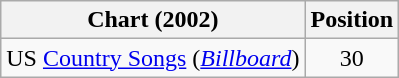<table class="wikitable sortable">
<tr>
<th scope="col">Chart (2002)</th>
<th scope="col">Position</th>
</tr>
<tr>
<td>US <a href='#'>Country Songs</a> (<em><a href='#'>Billboard</a></em>)</td>
<td align="center">30</td>
</tr>
</table>
